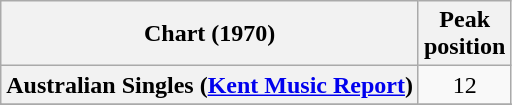<table class="wikitable sortable plainrowheaders" style="text-align:center">
<tr>
<th>Chart (1970)</th>
<th>Peak<br>position</th>
</tr>
<tr>
<th scope="row">Australian Singles (<a href='#'>Kent Music Report</a>)</th>
<td align="center">12</td>
</tr>
<tr>
</tr>
<tr>
</tr>
</table>
